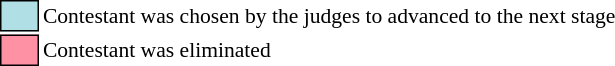<table class="toccolours" style="font-size: 90%; white-space: nowrap;">
<tr>
<td style="background:#B0E0E6; border:1px solid black;">      </td>
<td>Contestant was chosen by the judges to advanced to the next stage</td>
</tr>
<tr>
<td style="background:#FF91A4; border:1px solid black;">      </td>
<td>Contestant was eliminated</td>
</tr>
</table>
